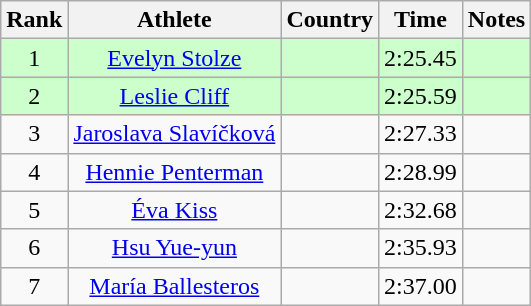<table class="wikitable sortable" style="text-align:center">
<tr>
<th>Rank</th>
<th>Athlete</th>
<th>Country</th>
<th>Time</th>
<th>Notes</th>
</tr>
<tr bgcolor=ccffcc>
<td>1</td>
<td><a href='#'>Evelyn Stolze</a></td>
<td align=left></td>
<td>2:25.45</td>
<td></td>
</tr>
<tr bgcolor=ccffcc>
<td>2</td>
<td><a href='#'>Leslie Cliff</a></td>
<td align=left></td>
<td>2:25.59</td>
<td></td>
</tr>
<tr>
<td>3</td>
<td><a href='#'>Jaroslava Slavíčková</a></td>
<td align=left></td>
<td>2:27.33</td>
<td></td>
</tr>
<tr>
<td>4</td>
<td><a href='#'>Hennie Penterman</a></td>
<td align=left></td>
<td>2:28.99</td>
<td></td>
</tr>
<tr>
<td>5</td>
<td><a href='#'>Éva Kiss</a></td>
<td align=left></td>
<td>2:32.68</td>
<td></td>
</tr>
<tr>
<td>6</td>
<td><a href='#'>Hsu Yue-yun</a></td>
<td align=left></td>
<td>2:35.93</td>
<td></td>
</tr>
<tr>
<td>7</td>
<td><a href='#'>María Ballesteros</a></td>
<td align=left></td>
<td>2:37.00</td>
<td></td>
</tr>
</table>
